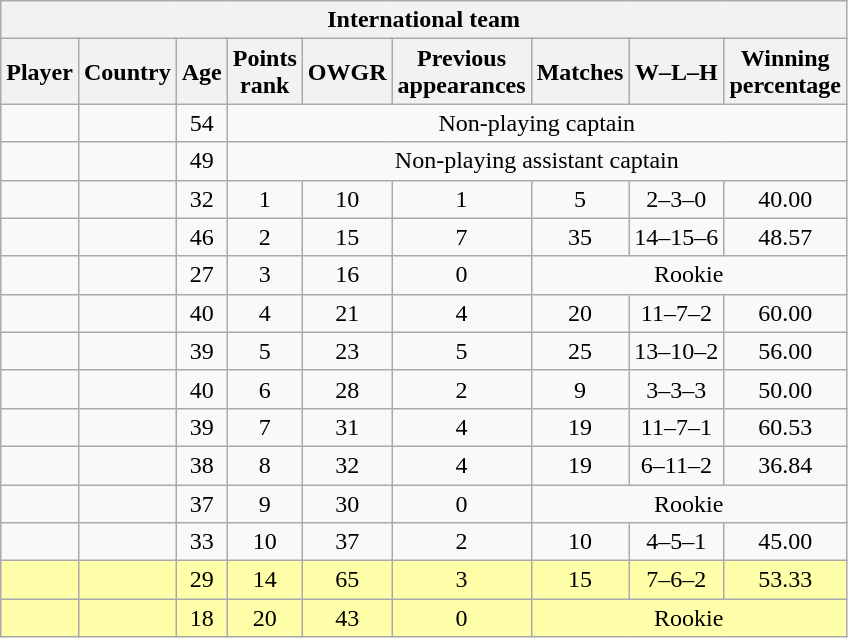<table class="wikitable sortable" style="text-align:center">
<tr>
<th colspan=9>International team</th>
</tr>
<tr>
<th>Player</th>
<th>Country</th>
<th>Age</th>
<th data-sort-type="number">Points<br>rank</th>
<th data-sort-type="number">OWGR</th>
<th data-sort-type="number">Previous<br>appearances</th>
<th data-sort-type="number">Matches</th>
<th data-sort-type="number">W–L–H</th>
<th data-sort-type="number">Winning<br>percentage</th>
</tr>
<tr>
<td align=left></td>
<td align=left></td>
<td>54</td>
<td colspan=6>Non-playing captain</td>
</tr>
<tr>
<td align=left></td>
<td align=left></td>
<td>49</td>
<td colspan=6>Non-playing assistant captain</td>
</tr>
<tr>
<td align=left></td>
<td align=left></td>
<td>32</td>
<td>1</td>
<td>10</td>
<td>1</td>
<td>5</td>
<td>2–3–0</td>
<td>40.00</td>
</tr>
<tr>
<td align=left></td>
<td align=left></td>
<td>46</td>
<td>2</td>
<td>15</td>
<td>7</td>
<td>35</td>
<td>14–15–6</td>
<td>48.57</td>
</tr>
<tr>
<td align=left></td>
<td align=left></td>
<td>27</td>
<td>3</td>
<td>16</td>
<td>0</td>
<td colspan=3>Rookie</td>
</tr>
<tr>
<td align=left></td>
<td align=left></td>
<td>40</td>
<td>4</td>
<td>21</td>
<td>4</td>
<td>20</td>
<td>11–7–2</td>
<td>60.00</td>
</tr>
<tr>
<td align=left></td>
<td align=left></td>
<td>39</td>
<td>5</td>
<td>23</td>
<td>5</td>
<td>25</td>
<td>13–10–2</td>
<td>56.00</td>
</tr>
<tr>
<td align=left></td>
<td align=left></td>
<td>40</td>
<td>6</td>
<td>28</td>
<td>2</td>
<td>9</td>
<td>3–3–3</td>
<td>50.00</td>
</tr>
<tr>
<td align=left></td>
<td align=left></td>
<td>39</td>
<td>7</td>
<td>31</td>
<td>4</td>
<td>19</td>
<td>11–7–1</td>
<td>60.53</td>
</tr>
<tr>
<td align=left></td>
<td align=left></td>
<td>38</td>
<td>8</td>
<td>32</td>
<td>4</td>
<td>19</td>
<td>6–11–2</td>
<td>36.84</td>
</tr>
<tr>
<td align=left></td>
<td align=left></td>
<td>37</td>
<td>9</td>
<td>30</td>
<td>0</td>
<td colspan=3>Rookie</td>
</tr>
<tr>
<td align=left></td>
<td align=left></td>
<td>33</td>
<td>10</td>
<td>37</td>
<td>2</td>
<td>10</td>
<td>4–5–1</td>
<td>45.00</td>
</tr>
<tr style="background:#ffa;">
<td align=left></td>
<td align=left></td>
<td>29</td>
<td>14</td>
<td>65</td>
<td>3</td>
<td>15</td>
<td>7–6–2</td>
<td>53.33</td>
</tr>
<tr style="background:#ffa;">
<td align=left></td>
<td align=left></td>
<td>18</td>
<td>20</td>
<td>43</td>
<td>0</td>
<td colspan=3>Rookie</td>
</tr>
</table>
